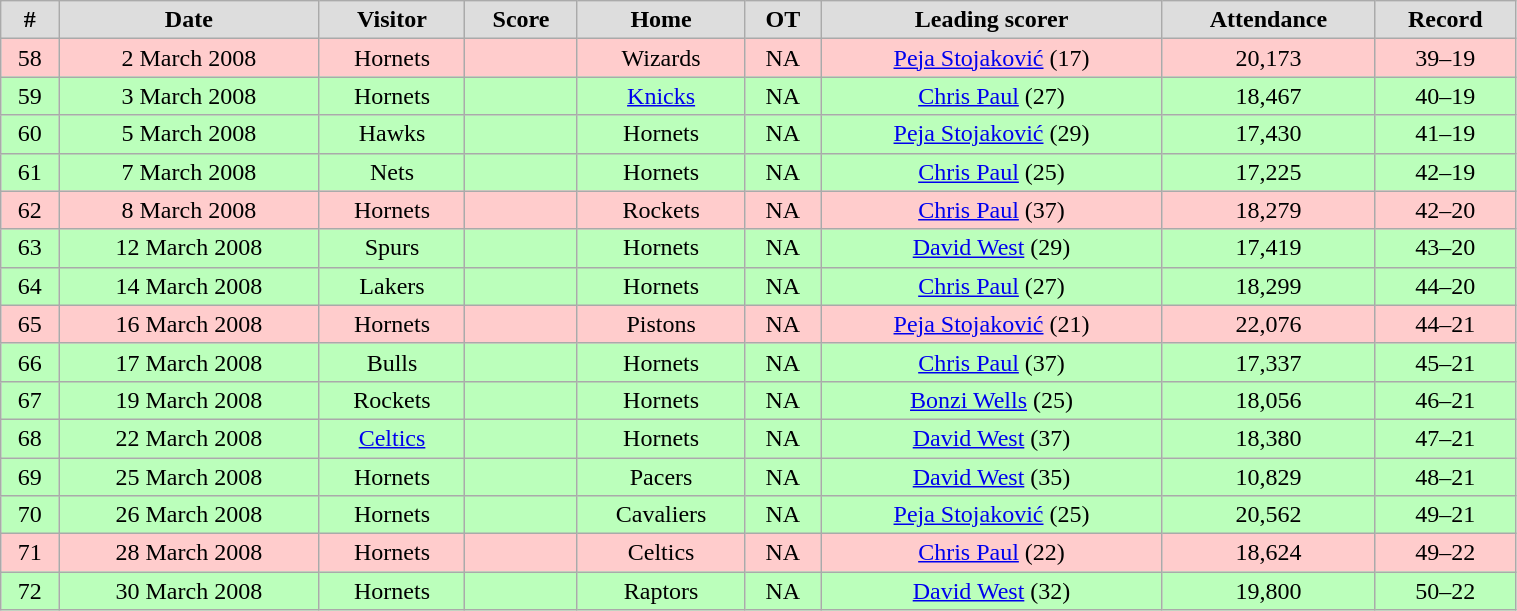<table class="wikitable" width="80%">
<tr align="center"  bgcolor="#dddddd">
<td><strong>#</strong></td>
<td><strong>Date</strong></td>
<td><strong>Visitor</strong></td>
<td><strong>Score</strong></td>
<td><strong>Home</strong></td>
<td><strong>OT</strong></td>
<td><strong>Leading scorer</strong></td>
<td><strong>Attendance</strong></td>
<td><strong>Record</strong></td>
</tr>
<tr align="center" bgcolor="#ffcccc">
<td>58</td>
<td>2 March 2008</td>
<td>Hornets</td>
<td></td>
<td>Wizards</td>
<td>NA</td>
<td><a href='#'>Peja Stojaković</a> (17)</td>
<td>20,173</td>
<td>39–19</td>
</tr>
<tr align="center" bgcolor="#bbffbb">
<td>59</td>
<td>3 March 2008</td>
<td>Hornets</td>
<td></td>
<td><a href='#'>Knicks</a></td>
<td>NA</td>
<td><a href='#'>Chris Paul</a> (27)</td>
<td>18,467</td>
<td>40–19</td>
</tr>
<tr align="center" bgcolor="#bbffbb">
<td>60</td>
<td>5 March 2008</td>
<td>Hawks</td>
<td></td>
<td>Hornets</td>
<td>NA</td>
<td><a href='#'>Peja Stojaković</a> (29)</td>
<td>17,430</td>
<td>41–19</td>
</tr>
<tr align="center" bgcolor="#bbffbb">
<td>61</td>
<td>7 March 2008</td>
<td>Nets</td>
<td></td>
<td>Hornets</td>
<td>NA</td>
<td><a href='#'>Chris Paul</a> (25)</td>
<td>17,225</td>
<td>42–19</td>
</tr>
<tr align="center" bgcolor="#ffcccc">
<td>62</td>
<td>8 March 2008</td>
<td>Hornets</td>
<td></td>
<td>Rockets</td>
<td>NA</td>
<td><a href='#'>Chris Paul</a> (37)</td>
<td>18,279</td>
<td>42–20</td>
</tr>
<tr align="center" bgcolor="#bbffbb">
<td>63</td>
<td>12 March 2008</td>
<td>Spurs</td>
<td></td>
<td>Hornets</td>
<td>NA</td>
<td><a href='#'>David West</a> (29)</td>
<td>17,419</td>
<td>43–20</td>
</tr>
<tr align="center" bgcolor="#bbffbb">
<td>64</td>
<td>14 March 2008</td>
<td>Lakers</td>
<td></td>
<td>Hornets</td>
<td>NA</td>
<td><a href='#'>Chris Paul</a> (27)</td>
<td>18,299</td>
<td>44–20</td>
</tr>
<tr align="center" bgcolor="#ffcccc">
<td>65</td>
<td>16 March 2008</td>
<td>Hornets</td>
<td></td>
<td>Pistons</td>
<td>NA</td>
<td><a href='#'>Peja Stojaković</a> (21)</td>
<td>22,076</td>
<td>44–21</td>
</tr>
<tr align="center" bgcolor="#bbffbb">
<td>66</td>
<td>17 March 2008</td>
<td>Bulls</td>
<td></td>
<td>Hornets</td>
<td>NA</td>
<td><a href='#'>Chris Paul</a> (37)</td>
<td>17,337</td>
<td>45–21</td>
</tr>
<tr align="center" bgcolor="#bbffbb">
<td>67</td>
<td>19 March 2008</td>
<td>Rockets</td>
<td></td>
<td>Hornets</td>
<td>NA</td>
<td><a href='#'>Bonzi Wells</a> (25)</td>
<td>18,056</td>
<td>46–21</td>
</tr>
<tr align="center" bgcolor="#bbffbb">
<td>68</td>
<td>22 March 2008</td>
<td><a href='#'>Celtics</a></td>
<td></td>
<td>Hornets</td>
<td>NA</td>
<td><a href='#'>David West</a> (37)</td>
<td>18,380</td>
<td>47–21</td>
</tr>
<tr align="center" bgcolor="#bbffbb">
<td>69</td>
<td>25 March 2008</td>
<td>Hornets</td>
<td></td>
<td>Pacers</td>
<td>NA</td>
<td><a href='#'>David West</a> (35)</td>
<td>10,829</td>
<td>48–21</td>
</tr>
<tr align="center" bgcolor="#bbffbb">
<td>70</td>
<td>26 March 2008</td>
<td>Hornets</td>
<td></td>
<td>Cavaliers</td>
<td>NA</td>
<td><a href='#'>Peja Stojaković</a> (25)</td>
<td>20,562</td>
<td>49–21</td>
</tr>
<tr align="center" bgcolor="#ffcccc">
<td>71</td>
<td>28 March 2008</td>
<td>Hornets</td>
<td></td>
<td>Celtics</td>
<td>NA</td>
<td><a href='#'>Chris Paul</a> (22)</td>
<td>18,624</td>
<td>49–22</td>
</tr>
<tr align="center" bgcolor="#bbffbb">
<td>72</td>
<td>30 March 2008</td>
<td>Hornets</td>
<td></td>
<td>Raptors</td>
<td>NA</td>
<td><a href='#'>David West</a> (32)</td>
<td>19,800</td>
<td>50–22</td>
</tr>
</table>
